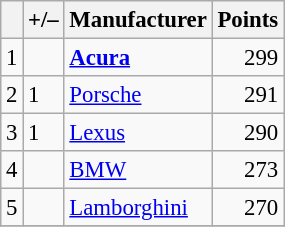<table class="wikitable" style="font-size: 95%;">
<tr>
<th scope="col"></th>
<th scope="col">+/–</th>
<th scope="col">Manufacturer</th>
<th scope="col">Points</th>
</tr>
<tr>
<td align=center>1</td>
<td align="left"></td>
<td><strong> <a href='#'>Acura</a></strong></td>
<td align=right>299</td>
</tr>
<tr>
<td align=center>2</td>
<td align="left"> 1</td>
<td> <a href='#'>Porsche</a></td>
<td align=right>291</td>
</tr>
<tr>
<td align=center>3</td>
<td align="left"> 1</td>
<td> <a href='#'>Lexus</a></td>
<td align=right>290</td>
</tr>
<tr>
<td align=center>4</td>
<td align="left"></td>
<td> <a href='#'>BMW</a></td>
<td align=right>273</td>
</tr>
<tr>
<td align=center>5</td>
<td align="left"></td>
<td> <a href='#'>Lamborghini</a></td>
<td align=right>270</td>
</tr>
<tr>
</tr>
</table>
